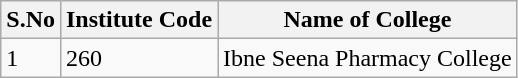<table class="wikitable sortable">
<tr>
<th>S.No</th>
<th>Institute Code</th>
<th>Name of College</th>
</tr>
<tr>
<td>1</td>
<td>260</td>
<td>Ibne Seena Pharmacy College</td>
</tr>
</table>
